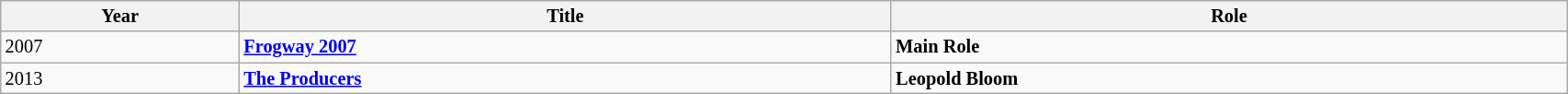<table class="wikitable" style="font-size: 85%;" width=90%>
<tr>
<th>Year</th>
<th>Title</th>
<th>Role</th>
</tr>
<tr>
<td>2007</td>
<td><strong><a href='#'>Frogway 2007</a></strong></td>
<td><strong>Main Role</strong></td>
</tr>
<tr>
<td>2013</td>
<td><strong><a href='#'>The Producers</a></strong></td>
<td><strong>Leopold Bloom</strong></td>
</tr>
</table>
